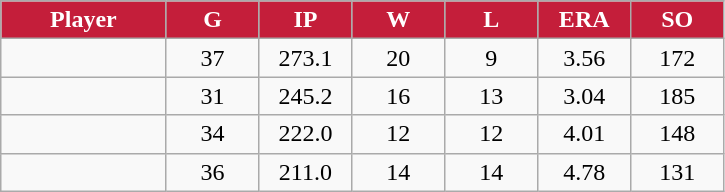<table class="wikitable sortable">
<tr>
<th style="background:#c41e3a;color:white;" width="16%">Player</th>
<th style="background:#c41e3a;color:white;" width="9%">G</th>
<th style="background:#c41e3a;color:white;" width="9%">IP</th>
<th style="background:#c41e3a;color:white;" width="9%">W</th>
<th style="background:#c41e3a;color:white;" width="9%">L</th>
<th style="background:#c41e3a;color:white;" width="9%">ERA</th>
<th style="background:#c41e3a;color:white;" width="9%">SO</th>
</tr>
<tr align="center">
<td></td>
<td>37</td>
<td>273.1</td>
<td>20</td>
<td>9</td>
<td>3.56</td>
<td>172</td>
</tr>
<tr align="center">
<td></td>
<td>31</td>
<td>245.2</td>
<td>16</td>
<td>13</td>
<td>3.04</td>
<td>185</td>
</tr>
<tr align="center">
<td></td>
<td>34</td>
<td>222.0</td>
<td>12</td>
<td>12</td>
<td>4.01</td>
<td>148</td>
</tr>
<tr align="center">
<td></td>
<td>36</td>
<td>211.0</td>
<td>14</td>
<td>14</td>
<td>4.78</td>
<td>131</td>
</tr>
</table>
